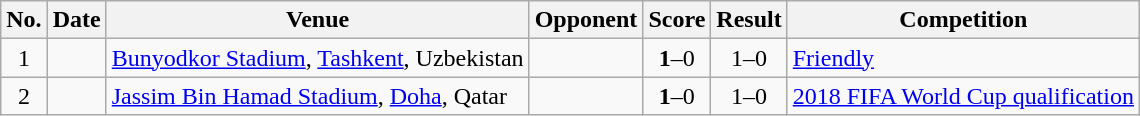<table class="wikitable sortable">
<tr>
<th scope="col">No.</th>
<th scope="col">Date</th>
<th scope="col">Venue</th>
<th scope="col">Opponent</th>
<th scope="col">Score</th>
<th scope="col">Result</th>
<th scope="col">Competition</th>
</tr>
<tr>
<td align="center">1</td>
<td></td>
<td><a href='#'>Bunyodkor Stadium</a>, <a href='#'>Tashkent</a>, Uzbekistan</td>
<td></td>
<td align="center"><strong>1</strong>–0</td>
<td align="center">1–0</td>
<td><a href='#'>Friendly</a></td>
</tr>
<tr>
<td align="center">2</td>
<td></td>
<td><a href='#'>Jassim Bin Hamad Stadium</a>, <a href='#'>Doha</a>, Qatar</td>
<td></td>
<td align="center"><strong>1</strong>–0</td>
<td align="center">1–0</td>
<td><a href='#'>2018 FIFA World Cup qualification</a></td>
</tr>
</table>
